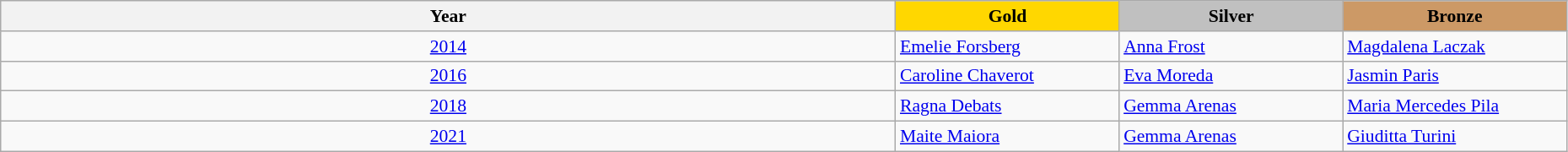<table class="wikitable" style="width:98%; font-size:90%">
<tr>
<th>Year</th>
<th style="width:170px; background:gold">Gold</th>
<th style="width:170px; background:silver">Silver</th>
<th style="width:170px; background:#cc9966">Bronze</th>
</tr>
<tr>
<td align=center><a href='#'>2014</a></td>
<td> <a href='#'>Emelie Forsberg</a></td>
<td> <a href='#'>Anna Frost</a></td>
<td> <a href='#'>Magdalena Laczak</a></td>
</tr>
<tr>
<td align=center><a href='#'>2016</a></td>
<td> <a href='#'>Caroline Chaverot</a></td>
<td> <a href='#'>Eva Moreda</a></td>
<td> <a href='#'>Jasmin Paris</a></td>
</tr>
<tr>
<td align=center><a href='#'>2018</a></td>
<td> <a href='#'>Ragna Debats</a></td>
<td> <a href='#'>Gemma Arenas</a></td>
<td> <a href='#'>Maria Mercedes Pila</a></td>
</tr>
<tr>
<td align=center><a href='#'>2021</a></td>
<td> <a href='#'>Maite Maiora</a></td>
<td> <a href='#'>Gemma Arenas</a></td>
<td> <a href='#'>Giuditta Turini</a></td>
</tr>
</table>
